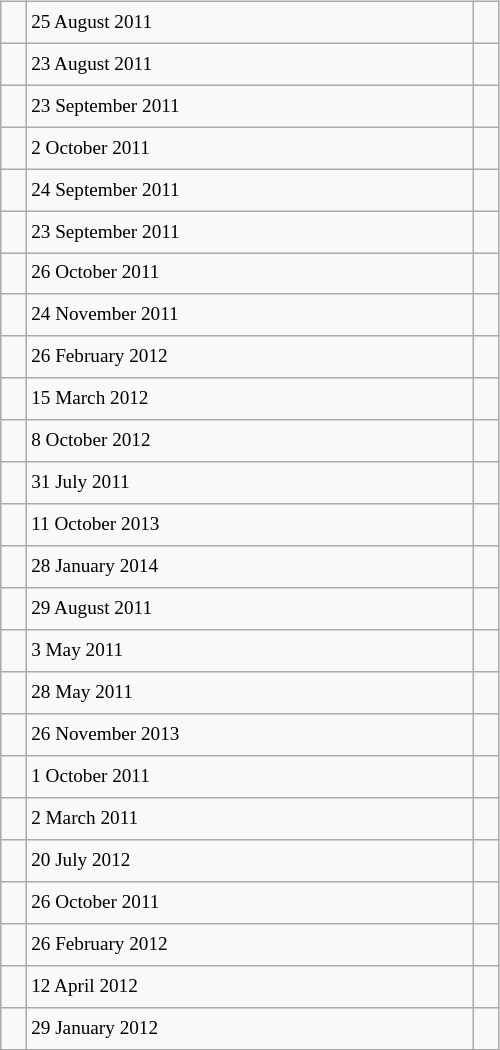<table class="wikitable" style="font-size: 80%; float: left; width: 26em; margin-right: 1em; height: 700px">
<tr>
<td></td>
<td>25 August 2011</td>
<td></td>
</tr>
<tr>
<td></td>
<td>23 August 2011</td>
<td></td>
</tr>
<tr>
<td></td>
<td>23 September 2011</td>
<td></td>
</tr>
<tr>
<td></td>
<td>2 October 2011</td>
<td></td>
</tr>
<tr>
<td></td>
<td>24 September 2011</td>
<td></td>
</tr>
<tr>
<td></td>
<td>23 September 2011</td>
<td></td>
</tr>
<tr>
<td></td>
<td>26 October 2011</td>
<td></td>
</tr>
<tr>
<td></td>
<td>24 November 2011</td>
<td></td>
</tr>
<tr>
<td></td>
<td>26 February 2012</td>
<td></td>
</tr>
<tr>
<td></td>
<td>15 March 2012</td>
<td></td>
</tr>
<tr>
<td></td>
<td>8 October 2012</td>
<td></td>
</tr>
<tr>
<td></td>
<td>31 July 2011</td>
<td></td>
</tr>
<tr>
<td></td>
<td>11 October 2013</td>
<td></td>
</tr>
<tr>
<td></td>
<td>28 January 2014</td>
<td></td>
</tr>
<tr>
<td></td>
<td>29 August 2011</td>
<td></td>
</tr>
<tr>
<td></td>
<td>3 May 2011</td>
<td></td>
</tr>
<tr>
<td></td>
<td>28 May 2011</td>
<td></td>
</tr>
<tr>
<td></td>
<td>26 November 2013</td>
<td></td>
</tr>
<tr>
<td></td>
<td>1 October 2011</td>
<td></td>
</tr>
<tr>
<td></td>
<td>2 March 2011</td>
<td></td>
</tr>
<tr>
<td></td>
<td>20 July 2012</td>
<td></td>
</tr>
<tr>
<td></td>
<td>26 October 2011</td>
<td></td>
</tr>
<tr>
<td></td>
<td>26 February 2012</td>
<td></td>
</tr>
<tr>
<td></td>
<td>12 April 2012</td>
<td></td>
</tr>
<tr>
<td></td>
<td>29 January 2012</td>
<td></td>
</tr>
</table>
